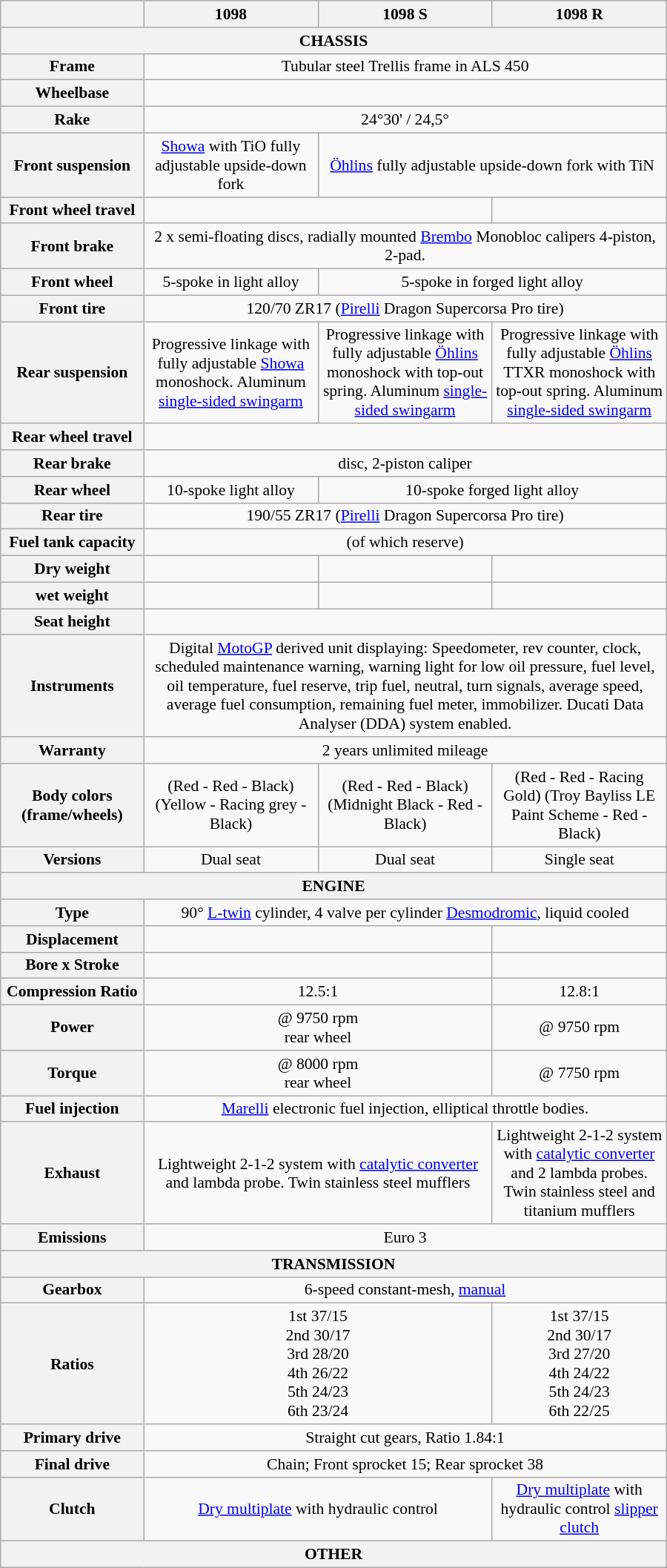<table class="wikitable" style="margin:auto; width:600px; text-align:center; font-size:90%;">
<tr>
<th></th>
<th style="width:150px;">1098</th>
<th style="width:150px;">1098 S</th>
<th style="width:150px;">1098 R</th>
</tr>
<tr>
<th colspan="4">CHASSIS</th>
</tr>
<tr>
<th>Frame</th>
<td colspan="3">Tubular steel Trellis frame in ALS 450</td>
</tr>
<tr>
<th>Wheelbase</th>
<td colspan="3"></td>
</tr>
<tr>
<th>Rake</th>
<td colspan="3">24°30' / 24,5°</td>
</tr>
<tr>
<th>Front suspension</th>
<td><a href='#'>Showa</a>  with TiO fully adjustable upside-down fork</td>
<td colspan="2"><a href='#'>Öhlins</a>  fully adjustable upside-down fork with TiN</td>
</tr>
<tr>
<th>Front wheel travel</th>
<td colspan="2"></td>
<td></td>
</tr>
<tr>
<th>Front brake</th>
<td colspan="3">2 x  semi-floating discs, radially mounted <a href='#'>Brembo</a> Monobloc calipers 4-piston, 2-pad.</td>
</tr>
<tr>
<th>Front wheel</th>
<td>5-spoke in light alloy </td>
<td colspan="2">5-spoke in forged light alloy </td>
</tr>
<tr>
<th>Front tire</th>
<td colspan="3">120/70 ZR17 (<a href='#'>Pirelli</a> Dragon Supercorsa Pro tire)</td>
</tr>
<tr>
<th>Rear suspension</th>
<td>Progressive linkage with fully adjustable <a href='#'>Showa</a> monoshock. Aluminum <a href='#'>single-sided swingarm</a></td>
<td>Progressive linkage with fully adjustable <a href='#'>Öhlins</a> monoshock with top-out spring. Aluminum <a href='#'>single-sided swingarm</a></td>
<td>Progressive linkage with fully adjustable <a href='#'>Öhlins</a> TTXR monoshock with top-out spring. Aluminum <a href='#'>single-sided swingarm</a></td>
</tr>
<tr>
<th>Rear wheel travel</th>
<td colspan="3"></td>
</tr>
<tr>
<th>Rear brake</th>
<td colspan="3"> disc, 2-piston caliper</td>
</tr>
<tr>
<th>Rear wheel</th>
<td>10-spoke light alloy </td>
<td colspan="2">10-spoke forged light alloy </td>
</tr>
<tr>
<th>Rear tire</th>
<td colspan="3">190/55 ZR17 (<a href='#'>Pirelli</a> Dragon Supercorsa Pro tire)</td>
</tr>
<tr>
<th>Fuel tank capacity</th>
<td colspan="3"> (of which  reserve)</td>
</tr>
<tr>
<th>Dry weight</th>
<td></td>
<td></td>
<td></td>
</tr>
<tr>
<th>wet weight</th>
<td></td>
<td></td>
<td></td>
</tr>
<tr>
<th>Seat height</th>
<td colspan="3"></td>
</tr>
<tr>
<th>Instruments</th>
<td colspan="3">Digital <a href='#'>MotoGP</a> derived unit displaying: Speedometer, rev counter, clock, scheduled maintenance warning, warning light for low oil pressure, fuel level, oil temperature, fuel reserve, trip fuel, neutral, turn signals, average speed, average fuel consumption, remaining fuel meter, immobilizer. Ducati Data Analyser (DDA) system enabled.</td>
</tr>
<tr>
<th>Warranty</th>
<td colspan="3">2 years unlimited mileage</td>
</tr>
<tr>
<th>Body colors (frame/wheels)</th>
<td>(Red - Red - Black) (Yellow - Racing grey - Black)</td>
<td>(Red - Red - Black) (Midnight Black - Red - Black)</td>
<td>(Red - Red - Racing Gold) (Troy Bayliss LE Paint Scheme - Red - Black)</td>
</tr>
<tr>
<th>Versions</th>
<td>Dual seat</td>
<td>Dual seat</td>
<td>Single seat</td>
</tr>
<tr>
<th colspan="4">ENGINE</th>
</tr>
<tr>
<th>Type</th>
<td colspan="3">90° <a href='#'>L-twin</a> cylinder, 4 valve per cylinder <a href='#'>Desmodromic</a>, liquid cooled</td>
</tr>
<tr>
<th>Displacement</th>
<td colspan="2"></td>
<td></td>
</tr>
<tr>
<th>Bore x Stroke</th>
<td colspan="2"></td>
<td></td>
</tr>
<tr>
<th>Compression Ratio</th>
<td colspan="2">12.5:1</td>
<td>12.8:1</td>
</tr>
<tr>
<th>Power</th>
<td colspan="2"> @ 9750 rpm<br> rear wheel</td>
<td> @ 9750 rpm</td>
</tr>
<tr>
<th>Torque</th>
<td colspan="2"> @ 8000 rpm<br> rear wheel</td>
<td> @ 7750 rpm</td>
</tr>
<tr>
<th>Fuel injection</th>
<td colspan="3"><a href='#'>Marelli</a> electronic fuel injection, elliptical throttle bodies.</td>
</tr>
<tr>
<th>Exhaust</th>
<td colspan="2">Lightweight 2-1-2 system with <a href='#'>catalytic converter</a> and lambda probe. Twin stainless steel mufflers</td>
<td>Lightweight 2-1-2 system with <a href='#'>catalytic converter</a> and 2 lambda probes. Twin stainless steel and titanium mufflers</td>
</tr>
<tr>
<th>Emissions</th>
<td colspan="3">Euro 3</td>
</tr>
<tr>
<th colspan="4">TRANSMISSION</th>
</tr>
<tr>
<th>Gearbox</th>
<td colspan="3">6-speed constant-mesh, <a href='#'>manual</a></td>
</tr>
<tr>
<th>Ratios</th>
<td colspan="2">1st 37/15<br>2nd 30/17<br>3rd 28/20<br>4th 26/22<br>5th 24/23<br>6th 23/24</td>
<td>1st 37/15<br>2nd 30/17<br>3rd 27/20<br>4th 24/22<br>5th 24/23<br>6th 22/25</td>
</tr>
<tr>
<th>Primary drive</th>
<td colspan="3">Straight cut gears, Ratio 1.84:1</td>
</tr>
<tr>
<th>Final drive</th>
<td colspan="3">Chain; Front sprocket 15; Rear sprocket 38</td>
</tr>
<tr>
<th>Clutch</th>
<td colspan="2"><a href='#'>Dry multiplate</a> with hydraulic control</td>
<td><a href='#'>Dry multiplate</a> with hydraulic control <a href='#'>slipper clutch</a></td>
</tr>
<tr>
<th colspan="4">OTHER</th>
</tr>
</table>
